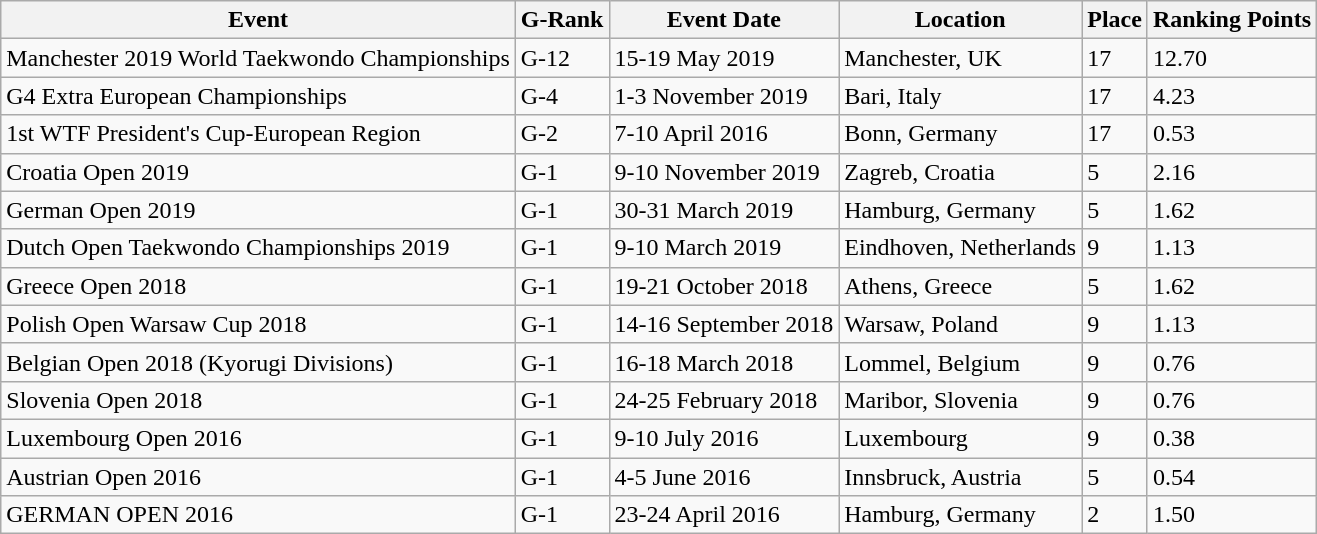<table class="wikitable">
<tr>
<th colspan="1" rowspan="1">Event</th>
<th colspan="1" rowspan="1">G-Rank</th>
<th colspan="1" rowspan="1">Event Date</th>
<th colspan="1" rowspan="1">Location</th>
<th colspan="1" rowspan="1">Place</th>
<th colspan="1" rowspan="1">Ranking Points</th>
</tr>
<tr>
<td>Manchester 2019 World Taekwondo Championships</td>
<td>G-12</td>
<td>15-19 May 2019</td>
<td>Manchester, UK</td>
<td>17</td>
<td>12.70</td>
</tr>
<tr>
<td>G4 Extra European Championships</td>
<td>G-4</td>
<td>1-3 November 2019</td>
<td>Bari, Italy</td>
<td>17</td>
<td>4.23</td>
</tr>
<tr>
<td>1st WTF President's Cup-European Region</td>
<td>G-2</td>
<td>7-10 April 2016</td>
<td>Bonn, Germany</td>
<td>17</td>
<td>0.53</td>
</tr>
<tr>
<td>Croatia Open 2019</td>
<td>G-1</td>
<td>9-10 November 2019</td>
<td>Zagreb, Croatia</td>
<td>5</td>
<td>2.16</td>
</tr>
<tr>
<td>German Open 2019</td>
<td>G-1</td>
<td>30-31 March 2019</td>
<td>Hamburg, Germany</td>
<td>5</td>
<td>1.62</td>
</tr>
<tr>
<td>Dutch Open Taekwondo Championships 2019</td>
<td>G-1</td>
<td>9-10 March 2019</td>
<td>Eindhoven, Netherlands</td>
<td>9</td>
<td>1.13</td>
</tr>
<tr>
<td>Greece Open 2018</td>
<td>G-1</td>
<td>19-21 October 2018</td>
<td>Athens, Greece</td>
<td>5</td>
<td>1.62</td>
</tr>
<tr>
<td>Polish Open Warsaw Cup 2018</td>
<td>G-1</td>
<td>14-16 September 2018</td>
<td>Warsaw, Poland</td>
<td>9</td>
<td>1.13</td>
</tr>
<tr>
<td>Belgian Open 2018 (Kyorugi Divisions)</td>
<td>G-1</td>
<td>16-18 March 2018</td>
<td>Lommel, Belgium</td>
<td>9</td>
<td>0.76</td>
</tr>
<tr>
<td>Slovenia Open 2018</td>
<td>G-1</td>
<td>24-25 February 2018</td>
<td>Maribor, Slovenia</td>
<td>9</td>
<td>0.76</td>
</tr>
<tr>
<td>Luxembourg Open 2016</td>
<td>G-1</td>
<td>9-10 July 2016</td>
<td>Luxembourg</td>
<td>9</td>
<td>0.38</td>
</tr>
<tr>
<td>Austrian Open 2016</td>
<td>G-1</td>
<td>4-5 June 2016</td>
<td>Innsbruck, Austria</td>
<td>5</td>
<td>0.54</td>
</tr>
<tr>
<td>GERMAN OPEN 2016</td>
<td>G-1</td>
<td>23-24 April 2016</td>
<td>Hamburg, Germany</td>
<td>2</td>
<td>1.50</td>
</tr>
</table>
